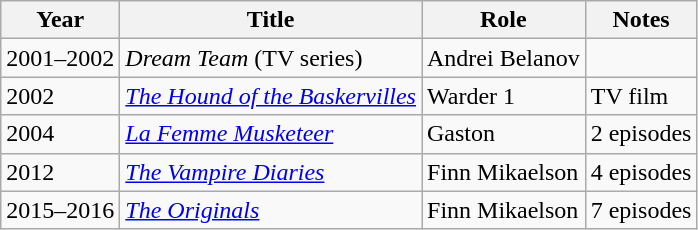<table class="wikitable">
<tr>
<th>Year</th>
<th>Title</th>
<th>Role</th>
<th>Notes</th>
</tr>
<tr>
<td>2001–2002</td>
<td><em>Dream Team</em> (TV series)</td>
<td>Andrei Belanov</td>
<td></td>
</tr>
<tr>
<td>2002</td>
<td><em><a href='#'>The Hound of the Baskervilles</a></em></td>
<td>Warder 1</td>
<td>TV film</td>
</tr>
<tr>
<td>2004</td>
<td><em><a href='#'>La Femme Musketeer</a></em></td>
<td>Gaston</td>
<td>2 episodes</td>
</tr>
<tr>
<td>2012</td>
<td><em><a href='#'>The Vampire Diaries</a></em></td>
<td>Finn Mikaelson</td>
<td>4 episodes</td>
</tr>
<tr>
<td>2015–2016</td>
<td><em><a href='#'>The Originals</a></em></td>
<td>Finn Mikaelson</td>
<td>7 episodes</td>
</tr>
</table>
